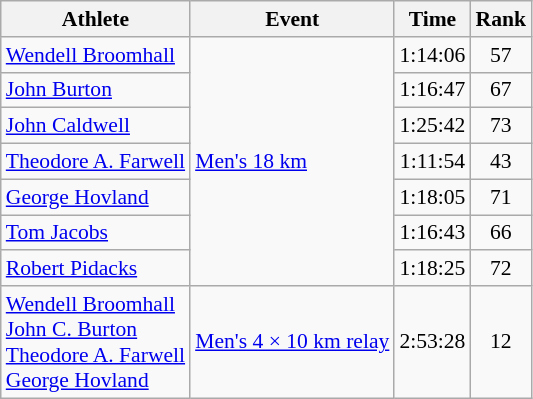<table class=wikitable style=font-size:90%;text-align:center>
<tr>
<th>Athlete</th>
<th>Event</th>
<th>Time</th>
<th>Rank</th>
</tr>
<tr>
<td align=left><a href='#'>Wendell Broomhall</a></td>
<td align=left rowspan=7><a href='#'>Men's 18 km</a></td>
<td>1:14:06</td>
<td>57</td>
</tr>
<tr>
<td align=left><a href='#'>John Burton</a></td>
<td>1:16:47</td>
<td>67</td>
</tr>
<tr>
<td align=left><a href='#'>John Caldwell</a></td>
<td>1:25:42</td>
<td>73</td>
</tr>
<tr>
<td align=left><a href='#'>Theodore A. Farwell</a></td>
<td>1:11:54</td>
<td>43</td>
</tr>
<tr>
<td align=left><a href='#'>George Hovland</a></td>
<td>1:18:05</td>
<td>71</td>
</tr>
<tr>
<td align=left><a href='#'>Tom Jacobs</a></td>
<td>1:16:43</td>
<td>66</td>
</tr>
<tr>
<td align=left><a href='#'>Robert Pidacks</a></td>
<td>1:18:25</td>
<td>72</td>
</tr>
<tr>
<td align=left><a href='#'>Wendell Broomhall</a><br><a href='#'>John C. Burton</a><br><a href='#'>Theodore A. Farwell</a><br><a href='#'>George Hovland</a></td>
<td align=left><a href='#'>Men's 4 × 10 km relay</a></td>
<td>2:53:28</td>
<td>12</td>
</tr>
</table>
